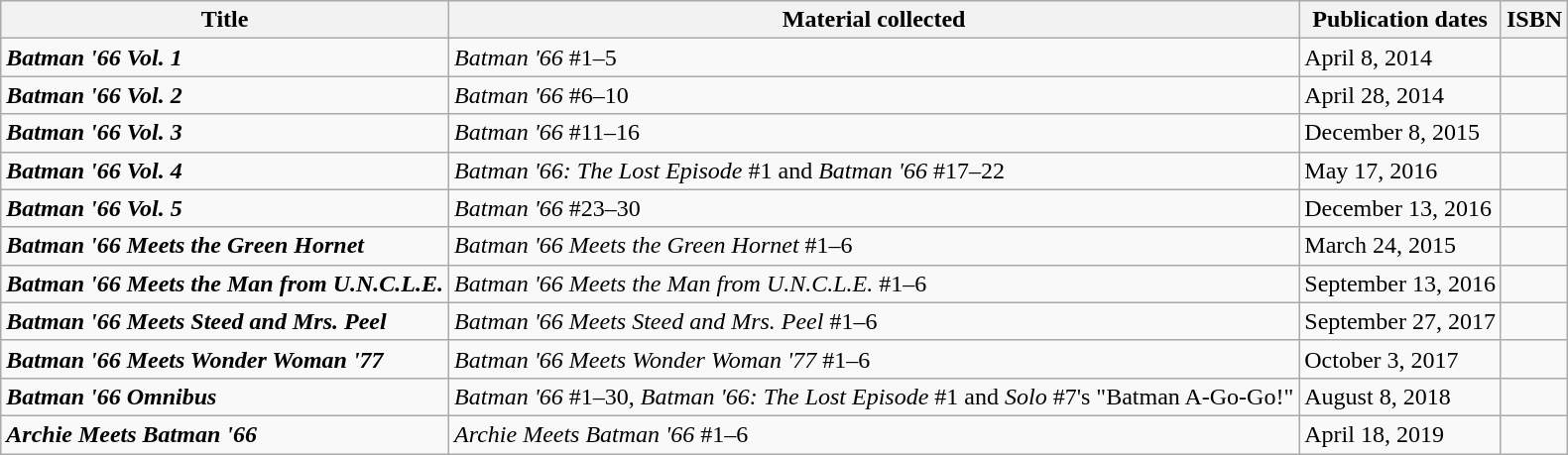<table class="wikitable">
<tr>
<th>Title</th>
<th>Material collected</th>
<th>Publication dates</th>
<th>ISBN</th>
</tr>
<tr>
<td><strong><em>Batman '66 Vol. 1</em></strong></td>
<td><em>Batman '66</em> #1–5</td>
<td>April 8, 2014</td>
<td></td>
</tr>
<tr>
<td><strong><em>Batman '66 Vol. 2</em></strong></td>
<td><em>Batman '66</em> #6–10</td>
<td>April 28, 2014</td>
<td></td>
</tr>
<tr>
<td><strong><em>Batman '66 Vol. 3</em></strong></td>
<td><em>Batman '66</em> #11–16</td>
<td>December 8, 2015</td>
<td></td>
</tr>
<tr>
<td><strong><em>Batman '66 Vol. 4</em></strong></td>
<td><em>Batman '66: The Lost Episode</em> #1 and <em>Batman '66</em> #17–22</td>
<td>May 17, 2016</td>
<td></td>
</tr>
<tr>
<td><strong><em>Batman '66 Vol. 5</em></strong></td>
<td><em>Batman '66</em> #23–30</td>
<td>December 13, 2016</td>
<td></td>
</tr>
<tr>
<td><strong><em>Batman '66 Meets the Green Hornet</em></strong></td>
<td><em>Batman '66 Meets the Green Hornet</em> #1–6</td>
<td>March 24, 2015</td>
<td></td>
</tr>
<tr>
<td><strong><em>Batman '66 Meets the Man from U.N.C.L.E.</em></strong></td>
<td><em>Batman '66 Meets the Man from U.N.C.L.E.</em> #1–6</td>
<td>September 13, 2016</td>
<td></td>
</tr>
<tr>
<td><strong><em>Batman '66 Meets Steed and Mrs. Peel</em></strong></td>
<td><em>Batman '66 Meets Steed and Mrs. Peel</em> #1–6</td>
<td>September 27, 2017</td>
<td></td>
</tr>
<tr>
<td><strong><em>Batman '66 Meets Wonder Woman '77</em></strong></td>
<td><em>Batman '66 Meets Wonder Woman '77</em> #1–6</td>
<td>October 3, 2017</td>
<td></td>
</tr>
<tr>
<td><strong><em>Batman '66 Omnibus</em></strong></td>
<td><em>Batman '66</em> #1–30, <em>Batman '66: The Lost Episode</em> #1 and <em>Solo</em> #7's "Batman A-Go-Go!"</td>
<td>August 8, 2018</td>
<td></td>
</tr>
<tr>
<td><strong><em>Archie Meets Batman '66</em></strong></td>
<td><em>Archie Meets Batman '66</em> #1–6</td>
<td>April 18, 2019</td>
<td></td>
</tr>
</table>
